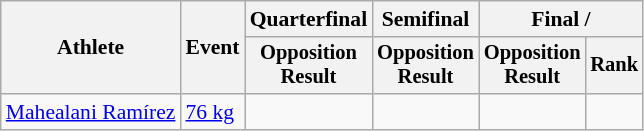<table class=wikitable style=font-size:90%;text-align:center>
<tr>
<th rowspan=2>Athlete</th>
<th rowspan=2>Event</th>
<th>Quarterfinal</th>
<th>Semifinal</th>
<th colspan=2>Final / </th>
</tr>
<tr style=font-size:95%>
<th>Opposition<br>Result</th>
<th>Opposition<br>Result</th>
<th>Opposition<br>Result</th>
<th>Rank</th>
</tr>
<tr>
<td align=left><a href='#'>Mahealani Ramírez</a></td>
<td align=left><a href='#'>76 kg</a></td>
<td></td>
<td></td>
<td></td>
<td></td>
</tr>
</table>
